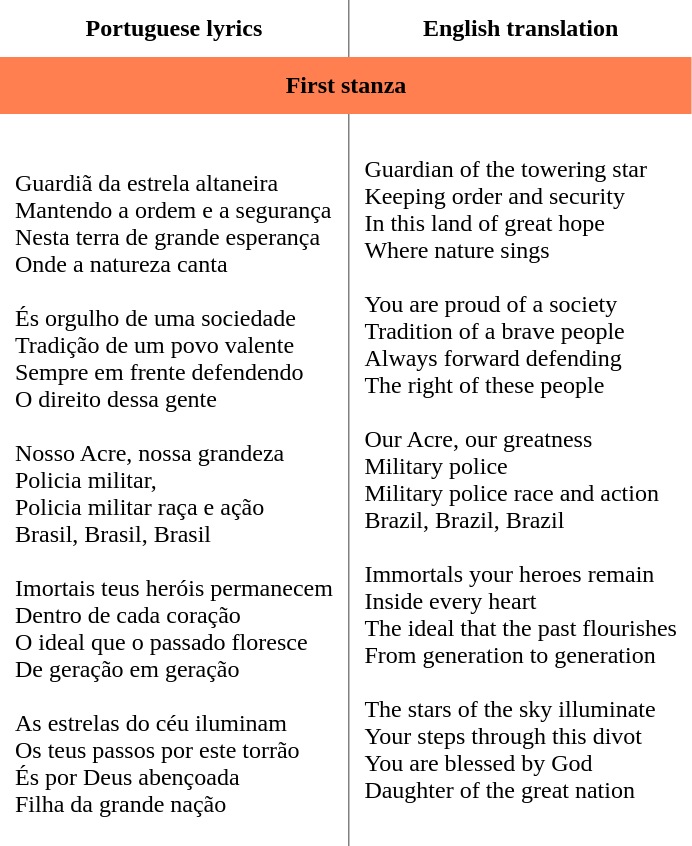<table class="toccolours" cellpadding="10" rules="cols">
<tr>
<th>Portuguese lyrics</th>
<th>English translation</th>
</tr>
<tr>
<th colspan="2" bgcolor="coral">First stanza</th>
</tr>
<tr>
<td><br>Guardiã da estrela altaneira<br>
Mantendo a ordem e a segurança<br>
Nesta terra de grande esperança<br>
Onde a natureza canta<br>
<br>
És orgulho de uma sociedade<br>
Tradição de um povo valente<br>
Sempre em frente defendendo<br>
O direito dessa gente<br>
<br>
Nosso Acre, nossa grandeza<br>
Policia militar,<br>
Policia militar raça e ação<br>
Brasil, Brasil, Brasil<br>
<br>
Imortais teus heróis permanecem<br>
Dentro de cada coração<br>
O ideal que o passado floresce<br>
De geração em geração<br>
<br>
As estrelas do céu iluminam<br>
Os teus passos por este torrão<br>
És por Deus abençoada<br>
Filha da grande nação<br></td>
<td><br>Guardian of the towering star<br>
Keeping order and security<br>
In this land of great hope<br>
Where nature sings<br>
<br>
You are proud of a society<br>
Tradition of a brave people<br>
Always forward defending<br>
The right of these people<br>
<br>
Our Acre, our greatness<br>
Military police<br>
Military police race and action<br>
Brazil, Brazil, Brazil<br>
<br>
Immortals your heroes remain<br>
Inside every heart<br>
The ideal that the past flourishes<br>
From generation to generation<br>
<br>
The stars of the sky illuminate<br>
Your steps through this divot<br>
You are blessed by God<br>
Daughter of the great nation<br>
<br></td>
</tr>
</table>
